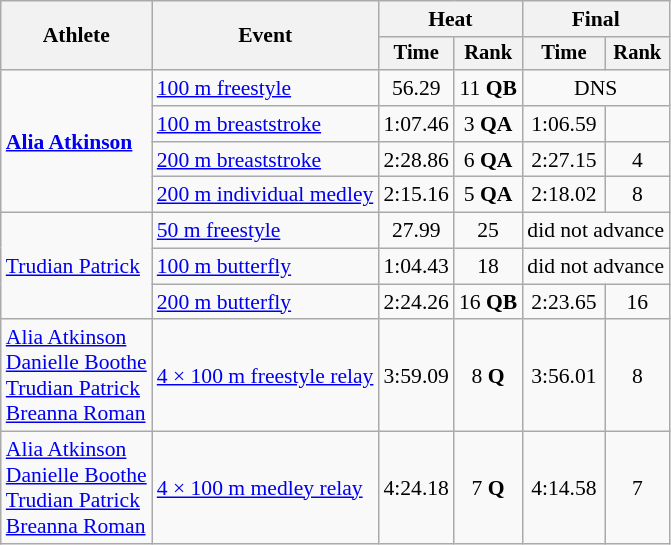<table class=wikitable style="font-size:90%">
<tr>
<th rowspan="2">Athlete</th>
<th rowspan="2">Event</th>
<th colspan="2">Heat</th>
<th colspan="2">Final</th>
</tr>
<tr style="font-size:95%">
<th>Time</th>
<th>Rank</th>
<th>Time</th>
<th>Rank</th>
</tr>
<tr align=center>
<td align=left rowspan="4"><strong><a href='#'>Alia Atkinson</a></strong></td>
<td align=left><a href='#'>100 m freestyle</a></td>
<td>56.29</td>
<td>11 <strong>QB</strong></td>
<td colspan=2>DNS</td>
</tr>
<tr align=center>
<td align=left><a href='#'>100 m breaststroke</a></td>
<td>1:07.46</td>
<td>3 <strong>QA</strong></td>
<td>1:06.59</td>
<td></td>
</tr>
<tr align=center>
<td align=left><a href='#'>200 m breaststroke</a></td>
<td>2:28.86</td>
<td>6 <strong>QA</strong></td>
<td>2:27.15</td>
<td>4</td>
</tr>
<tr align=center>
<td align=left><a href='#'>200 m individual medley</a></td>
<td>2:15.16</td>
<td>5 <strong>QA</strong></td>
<td>2:18.02</td>
<td>8</td>
</tr>
<tr align=center>
<td align=left rowspan="3"><a href='#'>Trudian Patrick</a></td>
<td align=left><a href='#'>50 m freestyle</a></td>
<td>27.99</td>
<td>25</td>
<td colspan=2>did not advance</td>
</tr>
<tr align=center>
<td align=left><a href='#'>100 m butterfly</a></td>
<td>1:04.43</td>
<td>18</td>
<td colspan=2>did not advance</td>
</tr>
<tr align=center>
<td align=left><a href='#'>200 m butterfly</a></td>
<td>2:24.26</td>
<td>16 <strong>QB</strong></td>
<td>2:23.65</td>
<td>16</td>
</tr>
<tr align=center>
<td align=left><a href='#'>Alia Atkinson</a><br><a href='#'>Danielle Boothe</a><br><a href='#'>Trudian Patrick</a><br><a href='#'>Breanna Roman</a></td>
<td align=left><a href='#'>4 × 100 m freestyle relay</a></td>
<td>3:59.09</td>
<td>8 <strong>Q</strong></td>
<td>3:56.01</td>
<td>8</td>
</tr>
<tr align=center>
<td align=left><a href='#'>Alia Atkinson</a><br><a href='#'>Danielle Boothe</a><br><a href='#'>Trudian Patrick</a><br><a href='#'>Breanna Roman</a></td>
<td align=left><a href='#'>4 × 100 m medley relay</a></td>
<td>4:24.18</td>
<td>7 <strong>Q</strong></td>
<td>4:14.58</td>
<td>7</td>
</tr>
</table>
